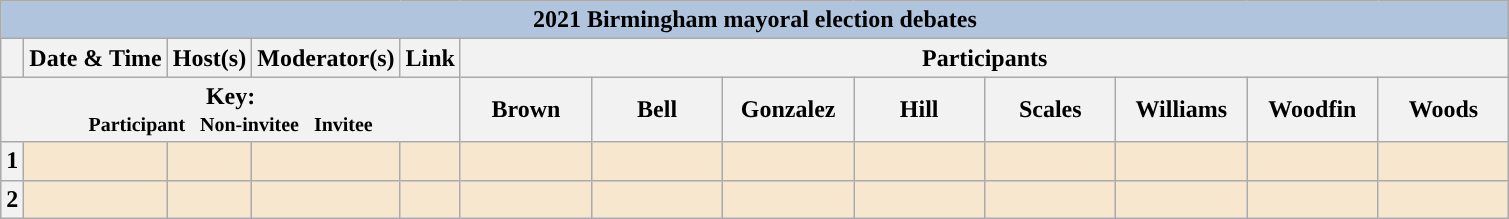<table class="wikitable">
<tr>
<th style="background:#B0C4DE" colspan="17">2021 Birmingham mayoral election debates</th>
</tr>
<tr>
<th style="white-space:nowrap;"> </th>
<th>Date & Time</th>
<th>Host(s)</th>
<th>Moderator(s)</th>
<th>Link</th>
<th scope="col" colspan="9">Participants</th>
</tr>
<tr>
<th colspan="5" rowspan="1">Key:<small><br> Participant    Non-invitee    Invitee</small></th>
<th scope="col" style="width:5em;">Brown</th>
<th scope="col" style="width:5em;">Bell</th>
<th scope="col" style="width:5em;">Gonzalez</th>
<th scope="col" style="width:5em;">Hill</th>
<th scope="col" style="width:5em;">Scales</th>
<th scope="col" style="width:5em;">Williams</th>
<th scope="col" style="width:5em;">Woodfin</th>
<th scope="col" style="width:5em;">Woods</th>
</tr>
<tr bgcolor="#F7E7CE">
<th>1</th>
<td></td>
<td></td>
<td></td>
<td></td>
<td></td>
<td></td>
<td></td>
<td></td>
<td></td>
<td></td>
<td></td>
<td></td>
</tr>
<tr bgcolor="#F7E7CE">
<th>2</th>
<td></td>
<td></td>
<td></td>
<td></td>
<td></td>
<td></td>
<td></td>
<td></td>
<td></td>
<td></td>
<td></td>
<td></td>
</tr>
</table>
